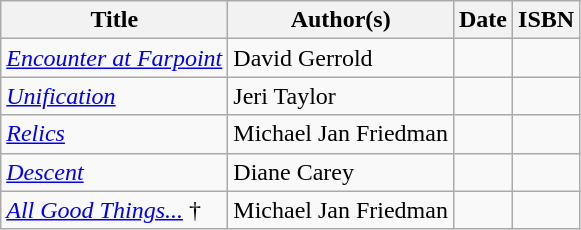<table class="wikitable">
<tr>
<th>Title</th>
<th>Author(s)</th>
<th>Date</th>
<th>ISBN</th>
</tr>
<tr>
<td><em><a href='#'>Encounter at Farpoint</a></em></td>
<td>David Gerrold</td>
<td></td>
<td></td>
</tr>
<tr>
<td><em><a href='#'>Unification</a></em></td>
<td>Jeri Taylor</td>
<td></td>
<td></td>
</tr>
<tr>
<td><em><a href='#'>Relics</a></em></td>
<td>Michael Jan Friedman</td>
<td></td>
<td></td>
</tr>
<tr>
<td><em><a href='#'>Descent</a></em></td>
<td>Diane Carey</td>
<td></td>
<td></td>
</tr>
<tr>
<td><em><a href='#'>All Good Things...</a></em> †</td>
<td>Michael Jan Friedman</td>
<td></td>
<td></td>
</tr>
</table>
